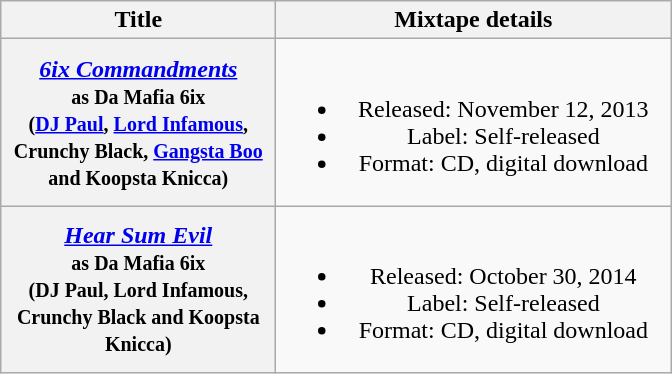<table class="wikitable plainrowheaders" style="text-align:center;">
<tr>
<th scope="col" style="width:11em;">Title</th>
<th scope="col" style="width:16em;">Mixtape details</th>
</tr>
<tr>
<th scope="row"><em><a href='#'>6ix Commandments</a></em><br><small>as Da Mafia 6ix<br>(<a href='#'>DJ Paul</a>, <a href='#'>Lord Infamous</a>, Crunchy Black, <a href='#'>Gangsta Boo</a> and Koopsta Knicca)</small></th>
<td><br><ul><li>Released: November 12, 2013</li><li>Label: Self-released</li><li>Format: CD, digital download</li></ul></td>
</tr>
<tr>
<th scope="row"><em><a href='#'>Hear Sum Evil</a></em><br><small>as Da Mafia 6ix<br>(DJ Paul, Lord Infamous, Crunchy Black and Koopsta Knicca)</small></th>
<td><br><ul><li>Released: October 30, 2014</li><li>Label: Self-released</li><li>Format: CD, digital download</li></ul></td>
</tr>
</table>
